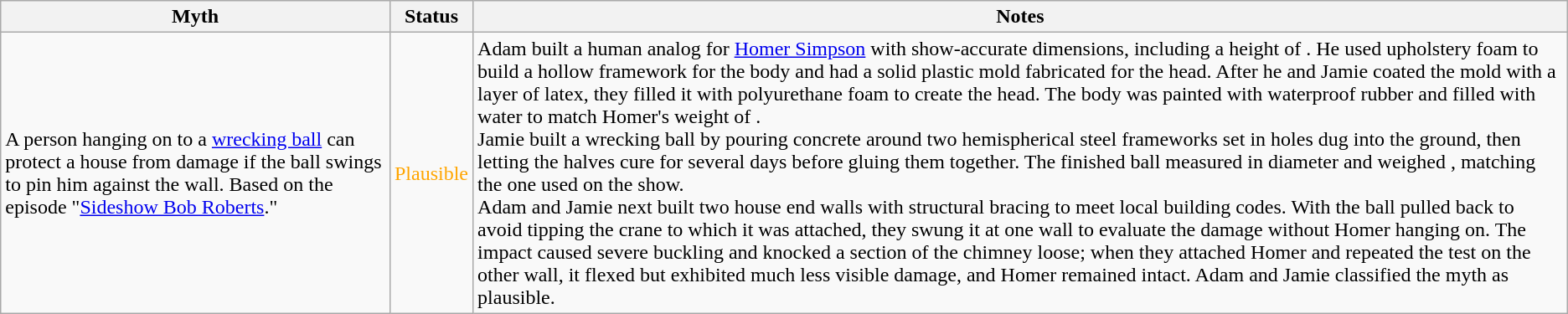<table class="wikitable plainrowheaders">
<tr>
<th scope"col">Myth</th>
<th scope"col">Status</th>
<th scope"col">Notes</th>
</tr>
<tr>
<td scope"row">A person hanging on to a <a href='#'>wrecking ball</a> can protect a house from damage if the ball swings to pin him against the wall. Based on the episode "<a href='#'>Sideshow Bob Roberts</a>."</td>
<td style="color:orange">Plausible</td>
<td>Adam built a human analog for <a href='#'>Homer Simpson</a> with show-accurate dimensions, including a height of . He used upholstery foam to build a hollow framework for the body and had a solid plastic mold fabricated for the head. After he and Jamie coated the mold with a layer of latex, they filled it with polyurethane foam to create the head. The body was painted with waterproof rubber and filled with water to match Homer's weight of .<br>Jamie built a wrecking ball by pouring concrete around two hemispherical steel frameworks set in holes dug into the ground, then letting the halves cure for several days before gluing them together. The finished ball measured  in diameter and weighed , matching the one used on the show.<br>Adam and Jamie next built two house end walls with structural bracing to meet local building codes. With the ball pulled back  to avoid tipping the crane to which it was attached, they swung it at one wall to evaluate the damage without Homer hanging on. The impact caused severe buckling and knocked a section of the chimney loose; when they attached Homer and repeated the test on the other wall, it flexed but exhibited much less visible damage, and Homer remained intact. Adam and Jamie classified the myth as plausible.</td>
</tr>
</table>
